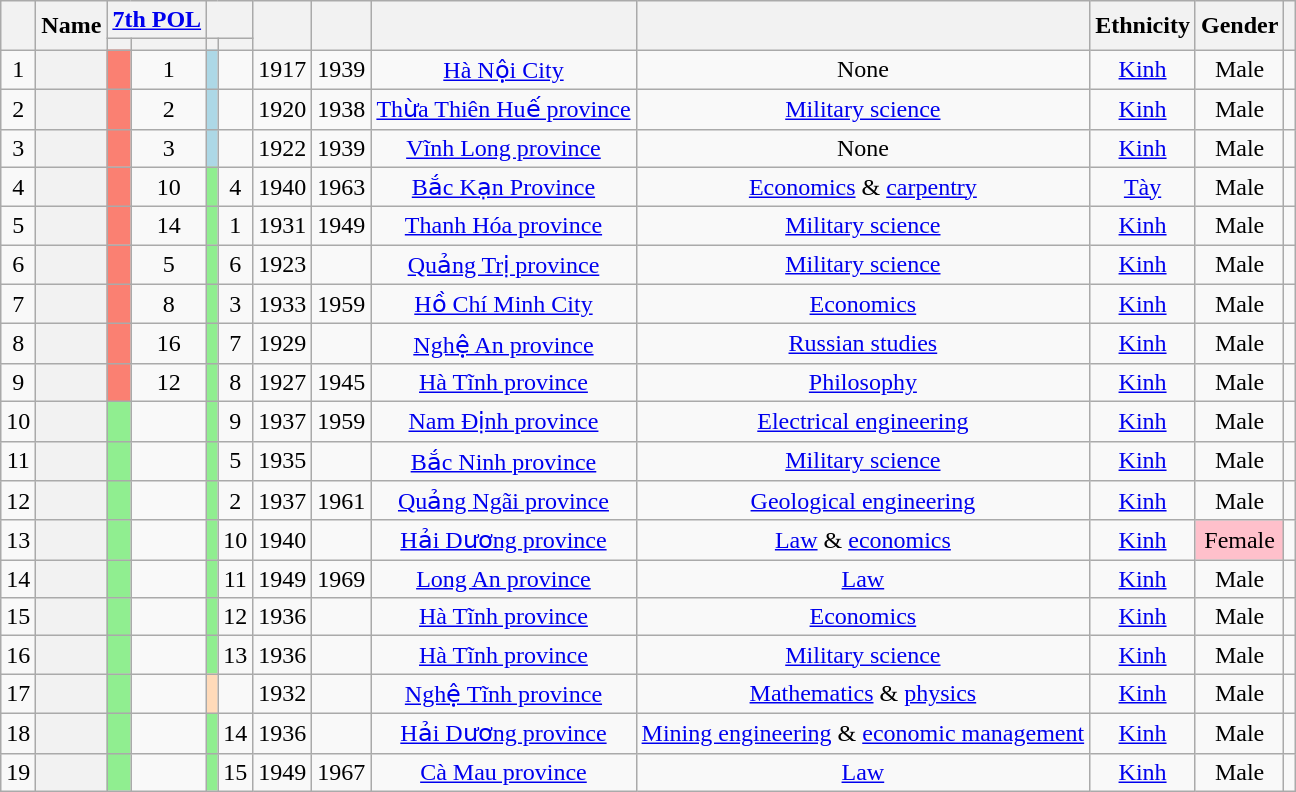<table class="wikitable sortable" style=text-align:center>
<tr>
<th Rowspan="2"></th>
<th Rowspan="2">Name</th>
<th colspan="2" unsortable><a href='#'>7th POL</a></th>
<th colspan="2" unsortable></th>
<th Rowspan="2"></th>
<th Rowspan="2"></th>
<th Rowspan="2"></th>
<th Rowspan="2"></th>
<th Rowspan="2">Ethnicity</th>
<th Rowspan="2">Gender</th>
<th Rowspan="2"  scope="col" class="unsortable"></th>
</tr>
<tr>
<th></th>
<th></th>
<th></th>
<th></th>
</tr>
<tr>
<td>1</td>
<th align="center" scope="row" style="font-weight:normal;"></th>
<td bgcolor = Salmon></td>
<td>1</td>
<td bgcolor = LightBlue></td>
<td></td>
<td>1917</td>
<td>1939</td>
<td><a href='#'>Hà Nội City</a></td>
<td>None</td>
<td><a href='#'>Kinh</a></td>
<td>Male</td>
<td></td>
</tr>
<tr>
<td>2</td>
<th align="center" scope="row" style="font-weight:normal;"></th>
<td bgcolor = Salmon></td>
<td>2</td>
<td bgcolor = LightBlue></td>
<td></td>
<td>1920</td>
<td>1938</td>
<td><a href='#'>Thừa Thiên Huế province</a></td>
<td><a href='#'>Military science</a></td>
<td><a href='#'>Kinh</a></td>
<td>Male</td>
<td></td>
</tr>
<tr>
<td>3</td>
<th align="center" scope="row" style="font-weight:normal;"></th>
<td bgcolor = Salmon></td>
<td>3</td>
<td bgcolor = LightBlue></td>
<td></td>
<td>1922</td>
<td>1939</td>
<td><a href='#'>Vĩnh Long province</a></td>
<td>None</td>
<td><a href='#'>Kinh</a></td>
<td>Male</td>
<td></td>
</tr>
<tr>
<td>4</td>
<th align="center" scope="row" style="font-weight:normal;"></th>
<td bgcolor = Salmon></td>
<td>10</td>
<td bgcolor = LightGreen></td>
<td>4</td>
<td>1940</td>
<td>1963</td>
<td><a href='#'>Bắc Kạn Province</a></td>
<td><a href='#'>Economics</a> & <a href='#'>carpentry</a></td>
<td><a href='#'>Tày</a></td>
<td>Male</td>
<td></td>
</tr>
<tr>
<td>5</td>
<th align="center" scope="row" style="font-weight:normal;"></th>
<td bgcolor = Salmon></td>
<td>14</td>
<td bgcolor = LightGreen></td>
<td>1</td>
<td>1931</td>
<td>1949</td>
<td><a href='#'>Thanh Hóa province</a></td>
<td><a href='#'>Military science</a></td>
<td><a href='#'>Kinh</a></td>
<td>Male</td>
<td></td>
</tr>
<tr>
<td>6</td>
<th align="center" scope="row" style="font-weight:normal;"></th>
<td bgcolor = Salmon></td>
<td>5</td>
<td bgcolor = LightGreen></td>
<td>6</td>
<td>1923</td>
<td></td>
<td><a href='#'>Quảng Trị province</a></td>
<td><a href='#'>Military science</a></td>
<td><a href='#'>Kinh</a></td>
<td>Male</td>
<td></td>
</tr>
<tr>
<td>7</td>
<th align="center" scope="row" style="font-weight:normal;"></th>
<td bgcolor = Salmon></td>
<td>8</td>
<td bgcolor = LightGreen></td>
<td>3</td>
<td>1933</td>
<td>1959</td>
<td><a href='#'>Hồ Chí Minh City</a></td>
<td><a href='#'>Economics</a></td>
<td><a href='#'>Kinh</a></td>
<td>Male</td>
<td></td>
</tr>
<tr>
<td>8</td>
<th align="center" scope="row" style="font-weight:normal;"></th>
<td bgcolor = Salmon></td>
<td>16</td>
<td bgcolor = LightGreen></td>
<td>7</td>
<td>1929</td>
<td></td>
<td><a href='#'>Nghệ An province</a></td>
<td><a href='#'>Russian studies</a></td>
<td><a href='#'>Kinh</a></td>
<td>Male</td>
<td></td>
</tr>
<tr>
<td>9</td>
<th align="center" scope="row" style="font-weight:normal;"></th>
<td bgcolor = Salmon></td>
<td>12</td>
<td bgcolor = LightGreen></td>
<td>8</td>
<td>1927</td>
<td>1945</td>
<td><a href='#'>Hà Tĩnh province</a></td>
<td><a href='#'>Philosophy</a></td>
<td><a href='#'>Kinh</a></td>
<td>Male</td>
<td></td>
</tr>
<tr>
<td>10</td>
<th align="center" scope="row" style="font-weight:normal;"></th>
<td bgcolor = LightGreen></td>
<td></td>
<td bgcolor = LightGreen></td>
<td>9</td>
<td>1937</td>
<td>1959</td>
<td><a href='#'>Nam Định province</a></td>
<td><a href='#'>Electrical engineering</a></td>
<td><a href='#'>Kinh</a></td>
<td>Male</td>
<td></td>
</tr>
<tr>
<td>11</td>
<th align="center" scope="row" style="font-weight:normal;"></th>
<td bgcolor = LightGreen></td>
<td></td>
<td bgcolor = LightGreen></td>
<td>5</td>
<td>1935</td>
<td></td>
<td><a href='#'>Bắc Ninh province</a></td>
<td><a href='#'>Military science</a></td>
<td><a href='#'>Kinh</a></td>
<td>Male</td>
<td></td>
</tr>
<tr>
<td>12</td>
<th align="center" scope="row" style="font-weight:normal;"></th>
<td bgcolor = LightGreen></td>
<td></td>
<td bgcolor = LightGreen></td>
<td>2</td>
<td>1937</td>
<td>1961</td>
<td><a href='#'>Quảng Ngãi province</a></td>
<td><a href='#'>Geological engineering</a></td>
<td><a href='#'>Kinh</a></td>
<td>Male</td>
<td></td>
</tr>
<tr>
<td>13</td>
<th align="center" scope="row" style="font-weight:normal;"></th>
<td bgcolor = LightGreen></td>
<td></td>
<td bgcolor = LightGreen></td>
<td>10</td>
<td>1940</td>
<td></td>
<td><a href='#'>Hải Dương province</a></td>
<td><a href='#'>Law</a> & <a href='#'>economics</a></td>
<td><a href='#'>Kinh</a></td>
<td style="background: Pink">Female</td>
<td></td>
</tr>
<tr>
<td>14</td>
<th align="center" scope="row" style="font-weight:normal;"></th>
<td bgcolor = LightGreen></td>
<td></td>
<td bgcolor = LightGreen></td>
<td>11</td>
<td>1949</td>
<td>1969</td>
<td><a href='#'>Long An province</a></td>
<td><a href='#'>Law</a></td>
<td><a href='#'>Kinh</a></td>
<td>Male</td>
<td></td>
</tr>
<tr>
<td>15</td>
<th align="center" scope="row" style="font-weight:normal;"></th>
<td bgcolor = LightGreen></td>
<td></td>
<td bgcolor = LightGreen></td>
<td>12</td>
<td>1936</td>
<td></td>
<td><a href='#'>Hà Tĩnh province</a></td>
<td><a href='#'>Economics</a></td>
<td><a href='#'>Kinh</a></td>
<td>Male</td>
<td></td>
</tr>
<tr>
<td>16</td>
<th align="center" scope="row" style="font-weight:normal;"></th>
<td bgcolor = LightGreen></td>
<td></td>
<td bgcolor = LightGreen></td>
<td>13</td>
<td>1936</td>
<td></td>
<td><a href='#'>Hà Tĩnh province</a></td>
<td><a href='#'>Military science</a></td>
<td><a href='#'>Kinh</a></td>
<td>Male</td>
<td></td>
</tr>
<tr>
<td>17</td>
<th align="center" scope="row" style="font-weight:normal;"></th>
<td bgcolor = LightGreen></td>
<td></td>
<td bgcolor = PeachPuff></td>
<td></td>
<td>1932</td>
<td></td>
<td><a href='#'>Nghệ Tĩnh province</a></td>
<td><a href='#'>Mathematics</a> & <a href='#'>physics</a></td>
<td><a href='#'>Kinh</a></td>
<td>Male</td>
<td></td>
</tr>
<tr>
<td>18</td>
<th align="center" scope="row" style="font-weight:normal;"></th>
<td bgcolor = LightGreen></td>
<td></td>
<td bgcolor = LightGreen></td>
<td>14</td>
<td>1936</td>
<td></td>
<td><a href='#'>Hải Dương province</a></td>
<td><a href='#'>Mining engineering</a> & <a href='#'>economic management</a></td>
<td><a href='#'>Kinh</a></td>
<td>Male</td>
<td></td>
</tr>
<tr>
<td>19</td>
<th align="center" scope="row" style="font-weight:normal;"></th>
<td bgcolor = LightGreen></td>
<td></td>
<td bgcolor = LightGreen></td>
<td>15</td>
<td>1949</td>
<td>1967</td>
<td><a href='#'>Cà Mau province</a></td>
<td><a href='#'>Law</a></td>
<td><a href='#'>Kinh</a></td>
<td>Male</td>
<td></td>
</tr>
</table>
